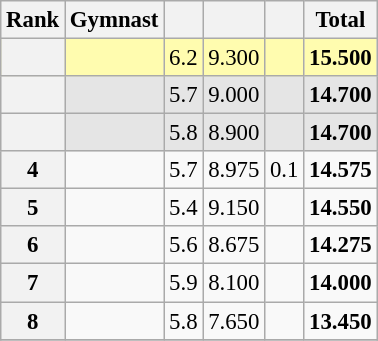<table class="wikitable sortable" style="text-align:center; font-size:95%">
<tr>
<th scope=col>Rank</th>
<th scope=col>Gymnast</th>
<th scope=col></th>
<th scope=col></th>
<th scope=col></th>
<th scope=col>Total</th>
</tr>
<tr bgcolor=fffcaf>
<th scope=row style="text-align:center"></th>
<td align=left></td>
<td>6.2</td>
<td>9.300</td>
<td></td>
<td><strong>15.500</strong></td>
</tr>
<tr bgcolor=e5e5e5>
<th scope=row style="text-align:center"></th>
<td align=left></td>
<td>5.7</td>
<td>9.000</td>
<td></td>
<td><strong>14.700</strong></td>
</tr>
<tr bgcolor=e5e5e5>
<th scope=row style="text-align:center"></th>
<td align=left></td>
<td>5.8</td>
<td>8.900</td>
<td></td>
<td><strong>14.700</strong></td>
</tr>
<tr>
<th scope=row style="text-align:center">4</th>
<td align=left></td>
<td>5.7</td>
<td>8.975</td>
<td>0.1</td>
<td><strong>14.575</strong></td>
</tr>
<tr>
<th scope=row style="text-align:center">5</th>
<td align=left></td>
<td>5.4</td>
<td>9.150</td>
<td></td>
<td><strong>14.550</strong></td>
</tr>
<tr>
<th scope=row style="text-align:center">6</th>
<td align=left></td>
<td>5.6</td>
<td>8.675</td>
<td></td>
<td><strong>14.275</strong></td>
</tr>
<tr>
<th scope=row style="text-align:center">7</th>
<td align=left></td>
<td>5.9</td>
<td>8.100</td>
<td></td>
<td><strong>14.000</strong></td>
</tr>
<tr>
<th scope=row style="text-align:center">8</th>
<td align=left></td>
<td>5.8</td>
<td>7.650</td>
<td></td>
<td><strong>13.450</strong></td>
</tr>
<tr>
</tr>
</table>
